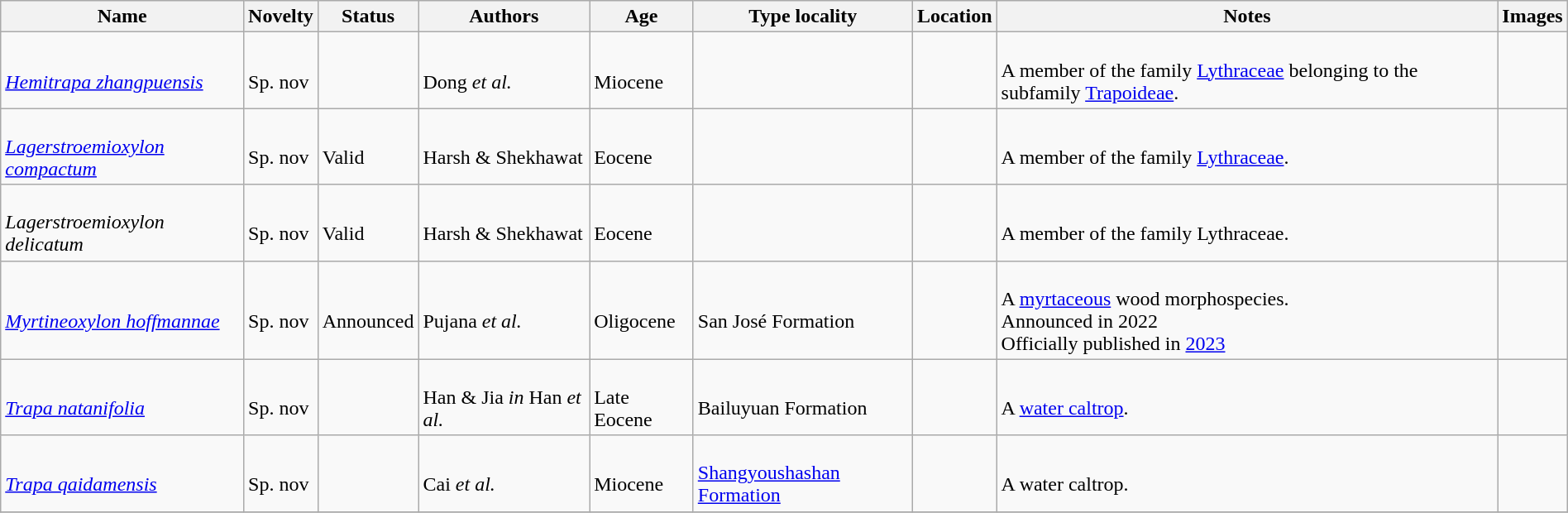<table class="wikitable sortable" align="center" width="100%">
<tr>
<th>Name</th>
<th>Novelty</th>
<th>Status</th>
<th>Authors</th>
<th>Age</th>
<th>Type locality</th>
<th>Location</th>
<th>Notes</th>
<th>Images</th>
</tr>
<tr>
<td><br><em><a href='#'>Hemitrapa zhangpuensis</a></em></td>
<td><br>Sp. nov</td>
<td></td>
<td><br>Dong <em>et al.</em></td>
<td><br>Miocene</td>
<td></td>
<td><br></td>
<td><br>A member of the family <a href='#'>Lythraceae</a> belonging to the subfamily <a href='#'>Trapoideae</a>.</td>
<td></td>
</tr>
<tr>
<td><br><em><a href='#'>Lagerstroemioxylon compactum</a></em></td>
<td><br>Sp. nov</td>
<td><br>Valid</td>
<td><br>Harsh & Shekhawat</td>
<td><br>Eocene</td>
<td></td>
<td><br></td>
<td><br>A member of the family <a href='#'>Lythraceae</a>.</td>
<td></td>
</tr>
<tr>
<td><br><em>Lagerstroemioxylon delicatum</em></td>
<td><br>Sp. nov</td>
<td><br>Valid</td>
<td><br>Harsh & Shekhawat</td>
<td><br>Eocene</td>
<td></td>
<td><br></td>
<td><br>A member of the family Lythraceae.</td>
<td></td>
</tr>
<tr>
<td><br><em><a href='#'>Myrtineoxylon hoffmannae</a></em></td>
<td><br>Sp. nov</td>
<td><br>Announced</td>
<td><br>Pujana <em>et al.</em></td>
<td><br>Oligocene</td>
<td><br>San José Formation</td>
<td><br></td>
<td><br>A <a href='#'>myrtaceous</a> wood morphospecies.<br> Announced in 2022<br>Officially published in <a href='#'>2023</a></td>
<td></td>
</tr>
<tr>
<td><br><em><a href='#'>Trapa natanifolia</a></em></td>
<td><br>Sp. nov</td>
<td></td>
<td><br>Han & Jia <em>in</em> Han <em>et al.</em></td>
<td><br>Late Eocene</td>
<td><br>Bailuyuan Formation</td>
<td><br></td>
<td><br>A <a href='#'>water caltrop</a>.</td>
<td></td>
</tr>
<tr>
<td><br><em><a href='#'>Trapa qaidamensis</a></em></td>
<td><br>Sp. nov</td>
<td></td>
<td><br>Cai <em>et al.</em></td>
<td><br>Miocene</td>
<td><br><a href='#'>Shangyoushashan Formation</a></td>
<td><br></td>
<td><br>A water caltrop.</td>
<td></td>
</tr>
<tr>
</tr>
</table>
